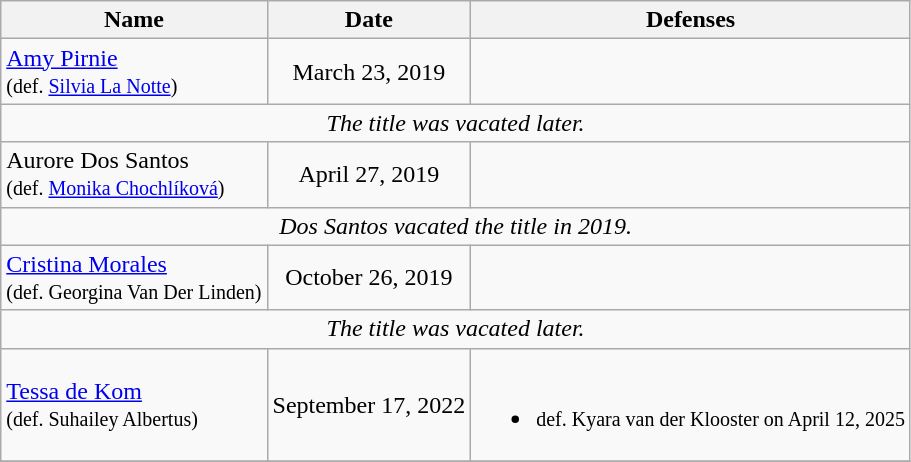<table class="wikitable">
<tr>
<th>Name</th>
<th>Date</th>
<th>Defenses</th>
</tr>
<tr>
<td align=left> <a href='#'>Amy Pirnie</a> <br><small>(def. <a href='#'>Silvia La Notte</a>)</small></td>
<td align=center>March 23, 2019</td>
</tr>
<tr>
<td colspan=3 align=center><em>The title was vacated later.</em></td>
</tr>
<tr>
<td align=left> Aurore Dos Santos <br><small>(def. <a href='#'>Monika Chochlíková</a>)</small></td>
<td align=center>April 27, 2019</td>
</tr>
<tr>
<td colspan=3 align=center><em>Dos Santos vacated the title in 2019.</em></td>
</tr>
<tr>
<td align=left> <a href='#'>Cristina Morales</a> <br><small>(def. Georgina Van Der Linden)</small></td>
<td align=center>October 26, 2019</td>
<td></td>
</tr>
<tr>
<td colspan=3 align=center><em>The title was vacated later.</em></td>
</tr>
<tr>
<td align=left> <a href='#'>Tessa de Kom</a> <br><small>(def. Suhailey Albertus)</small></td>
<td align=center>September 17, 2022</td>
<td><br><ul><li><small>def. Kyara van der Klooster on April 12, 2025 </small></li></ul></td>
</tr>
<tr>
</tr>
</table>
